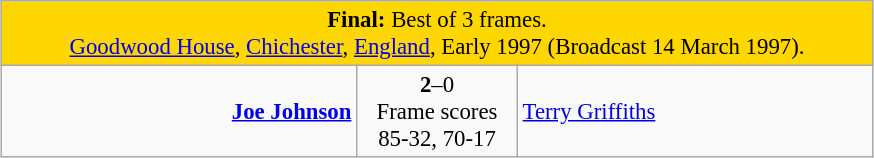<table class="wikitable" style="font-size: 95%; margin: 1em auto 1em auto;">
<tr>
<td colspan="3" align="center" bgcolor="#ffd700"><strong>Final:</strong> Best of 3 frames.<br><a href='#'>Goodwood House</a>, <a href='#'>Chichester</a>, <a href='#'>England</a>, Early 1997 (Broadcast 14 March 1997).</td>
</tr>
<tr>
<td width="230" align="right"><strong><a href='#'>Joe Johnson</a></strong> <br></td>
<td width="100" align="center"><strong>2</strong>–0<br>Frame scores<br>85-32, 70-17</td>
<td width="230"><a href='#'>Terry Griffiths</a> <br></td>
</tr>
</table>
